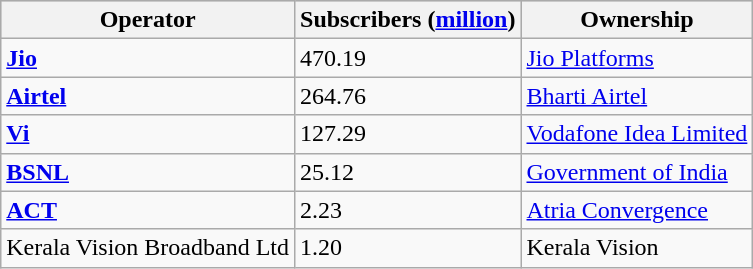<table class="wikitable sortable">
<tr style="background:#ccc; text-align:left;">
<th>Operator</th>
<th>Subscribers (<a href='#'>million</a>)</th>
<th>Ownership</th>
</tr>
<tr style="vertical-align: middle; text-align: left;">
<td><strong><a href='#'>Jio</a></strong></td>
<td>470.19</td>
<td><a href='#'>Jio Platforms</a></td>
</tr>
<tr style="vertical-align: middle; text-align: left;">
<td><a href='#'><strong>Airtel</strong></a></td>
<td>264.76</td>
<td><a href='#'>Bharti Airtel</a></td>
</tr>
<tr style="vertical-align: middle; text-align: left;">
<td><a href='#'><strong>Vi</strong></a></td>
<td>127.29</td>
<td><a href='#'>Vodafone Idea Limited</a></td>
</tr>
<tr style="vertical-align: middle; text-align: left;">
<td><a href='#'><strong>BSNL</strong></a></td>
<td>25.12</td>
<td><a href='#'>Government of India</a></td>
</tr>
<tr style="vertical-align: middle; text-align: left;">
<td><strong><a href='#'>ACT</a></strong></td>
<td>2.23</td>
<td><a href='#'>Atria Convergence</a></td>
</tr>
<tr>
<td>Kerala Vision Broadband Ltd</td>
<td>1.20</td>
<td>Kerala Vision</td>
</tr>
</table>
